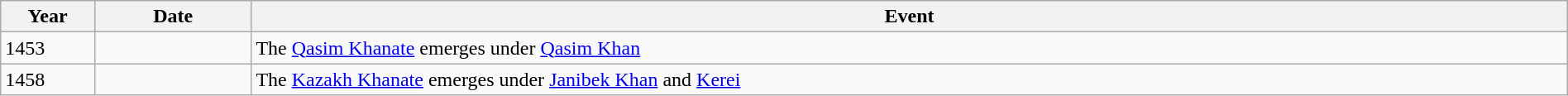<table class="wikitable" width="100%">
<tr>
<th style="width:6%">Year</th>
<th style="width:10%">Date</th>
<th>Event</th>
</tr>
<tr>
<td>1453</td>
<td></td>
<td>The <a href='#'>Qasim Khanate</a> emerges under <a href='#'>Qasim Khan</a></td>
</tr>
<tr>
<td>1458</td>
<td></td>
<td>The <a href='#'>Kazakh Khanate</a> emerges under <a href='#'>Janibek Khan</a> and <a href='#'>Kerei</a></td>
</tr>
</table>
